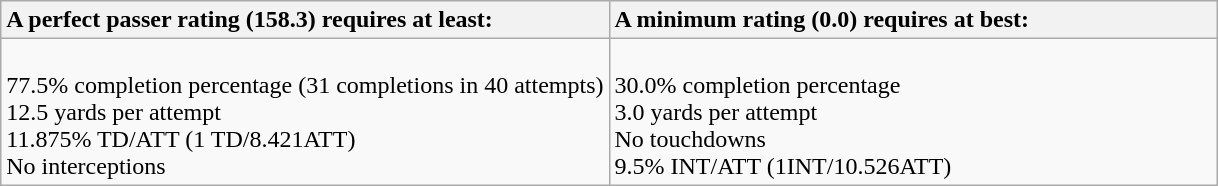<table class="wikitable">
<tr>
<th style="text-align: left; width: 50%">A perfect passer rating (158.3) requires at least:</th>
<th style="text-align: left;">A minimum rating (0.0) requires at best:</th>
</tr>
<tr>
<td><br>77.5% completion percentage (31 completions in 40 attempts)<br>
12.5 yards per attempt<br>
11.875% TD/ATT (1 TD/8.421ATT)<br>
No interceptions</td>
<td><br>30.0% completion percentage<br>
3.0 yards per attempt<br>
No touchdowns<br>
9.5% INT/ATT (1INT/10.526ATT)</td>
</tr>
</table>
